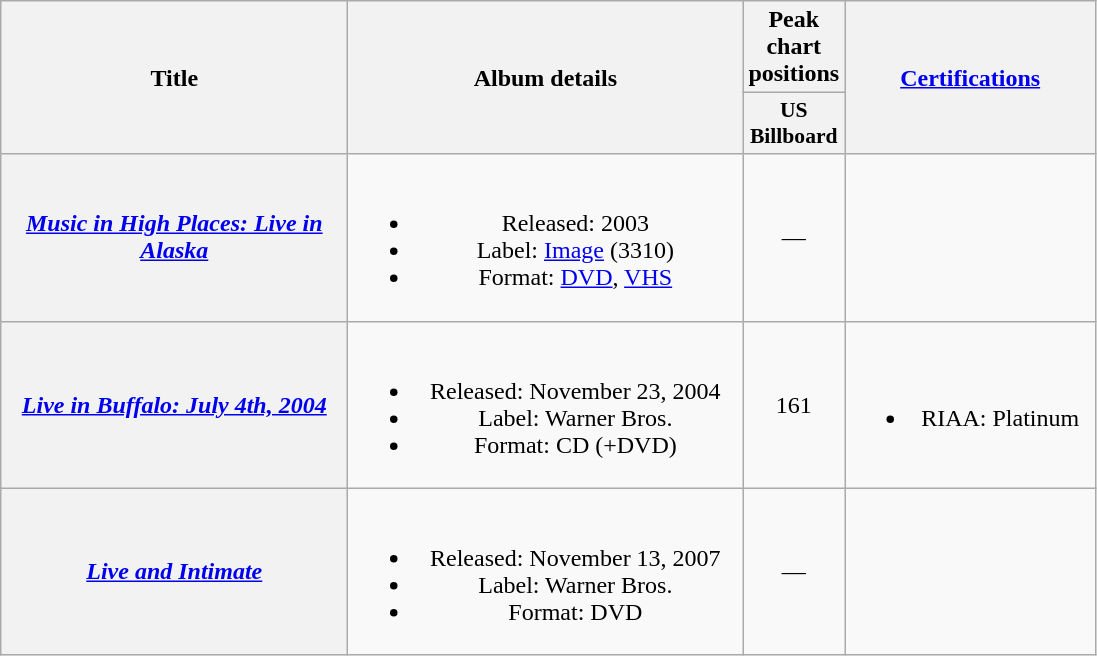<table class="wikitable plainrowheaders" style="text-align:center;">
<tr>
<th scope="col" rowspan="2" style="width:14em;">Title</th>
<th scope="col" rowspan="2" style="width:16em;">Album details</th>
<th scope="col">Peak chart positions</th>
<th scope="col" rowspan="2" style="width:10em;"><a href='#'>Certifications</a></th>
</tr>
<tr>
<th scope="col" style="width:2.2em;font-size:90%;">US Billboard</th>
</tr>
<tr>
<th scope="row"><em><a href='#'>Music in High Places: Live in Alaska</a></em></th>
<td><br><ul><li>Released: 2003</li><li>Label: <a href='#'>Image</a> (3310)</li><li>Format: <a href='#'>DVD</a>, <a href='#'>VHS</a></li></ul></td>
<td>—</td>
<td></td>
</tr>
<tr>
<th scope="row"><em><a href='#'>Live in Buffalo: July 4th, 2004</a></em></th>
<td><br><ul><li>Released: November 23, 2004</li><li>Label: Warner Bros.</li><li>Format: CD (+DVD)</li></ul></td>
<td>161</td>
<td><br><ul><li>RIAA: Platinum</li></ul></td>
</tr>
<tr>
<th scope="row"><em><a href='#'>Live and Intimate</a></em></th>
<td><br><ul><li>Released: November 13, 2007</li><li>Label: Warner Bros.</li><li>Format: DVD</li></ul></td>
<td>—</td>
<td></td>
</tr>
</table>
